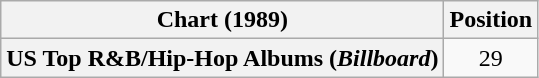<table class="wikitable plainrowheaders" style="text-align:center">
<tr>
<th scope="col">Chart (1989)</th>
<th scope="col">Position</th>
</tr>
<tr>
<th scope="row">US Top R&B/Hip-Hop Albums (<em>Billboard</em>)</th>
<td>29</td>
</tr>
</table>
